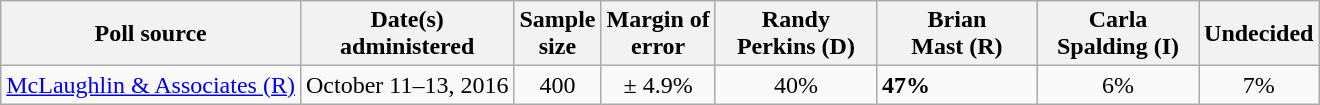<table class="wikitable">
<tr>
<th>Poll source</th>
<th>Date(s)<br>administered</th>
<th>Sample<br>size</th>
<th>Margin of<br>error</th>
<th style="width:100px;">Randy<br>Perkins (D)</th>
<th style="width:100px;">Brian<br>Mast (R)</th>
<th style="width:100px;">Carla<br>Spalding (I)</th>
<th>Undecided</th>
</tr>
<tr>
<td><a href='#'>McLaughlin & Associates (R)</a></td>
<td align=center>October 11–13, 2016</td>
<td align=center>400</td>
<td align=center>± 4.9%</td>
<td align=center>40%</td>
<td><strong>47%</strong></td>
<td align=center>6%</td>
<td align=center>7%</td>
</tr>
</table>
